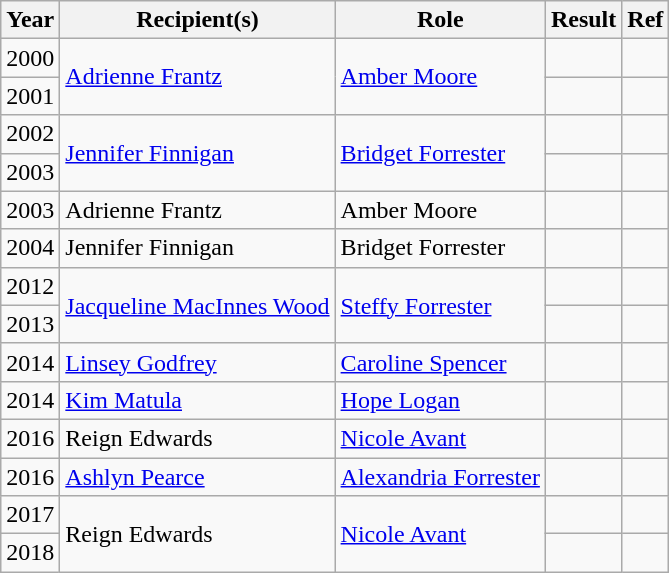<table class="wikitable">
<tr>
<th scope="col">Year</th>
<th scope="col">Recipient(s)</th>
<th scope="col">Role</th>
<th scope="col">Result</th>
<th scope="col">Ref</th>
</tr>
<tr>
<td>2000</td>
<td rowspan="2"><a href='#'>Adrienne Frantz</a></td>
<td rowspan="2"><a href='#'>Amber Moore</a></td>
<td></td>
<td style="text-align:center;"></td>
</tr>
<tr>
<td>2001</td>
<td></td>
<td style="text-align:center;"></td>
</tr>
<tr>
<td>2002</td>
<td rowspan="2"><a href='#'>Jennifer Finnigan</a></td>
<td rowspan="2"><a href='#'>Bridget Forrester</a></td>
<td></td>
<td style="text-align:center;"></td>
</tr>
<tr>
<td>2003</td>
<td></td>
<td style="text-align:center;"></td>
</tr>
<tr>
<td>2003</td>
<td>Adrienne Frantz</td>
<td>Amber Moore</td>
<td></td>
<td style="text-align:center;"></td>
</tr>
<tr>
<td>2004</td>
<td>Jennifer Finnigan</td>
<td>Bridget Forrester</td>
<td></td>
<td style="text-align:center;"></td>
</tr>
<tr>
<td>2012</td>
<td rowspan="2"><a href='#'>Jacqueline MacInnes Wood</a></td>
<td rowspan="2"><a href='#'>Steffy Forrester</a></td>
<td></td>
<td style="text-align:center;"></td>
</tr>
<tr>
<td>2013</td>
<td></td>
<td style="text-align:center;"></td>
</tr>
<tr>
<td>2014</td>
<td><a href='#'>Linsey Godfrey</a></td>
<td><a href='#'>Caroline Spencer</a></td>
<td></td>
<td style="text-align:center;"></td>
</tr>
<tr>
<td>2014</td>
<td><a href='#'>Kim Matula</a></td>
<td><a href='#'>Hope Logan</a></td>
<td></td>
<td style="text-align:center;"></td>
</tr>
<tr>
<td>2016</td>
<td>Reign Edwards</td>
<td><a href='#'>Nicole Avant</a></td>
<td></td>
<td style="text-align:center;"></td>
</tr>
<tr>
<td>2016</td>
<td><a href='#'>Ashlyn Pearce</a></td>
<td><a href='#'>Alexandria Forrester</a></td>
<td></td>
<td style="text-align:center;"></td>
</tr>
<tr>
<td>2017</td>
<td rowspan="2">Reign Edwards</td>
<td rowspan="2"><a href='#'>Nicole Avant</a></td>
<td></td>
<td></td>
</tr>
<tr>
<td>2018</td>
<td></td>
<td></td>
</tr>
</table>
